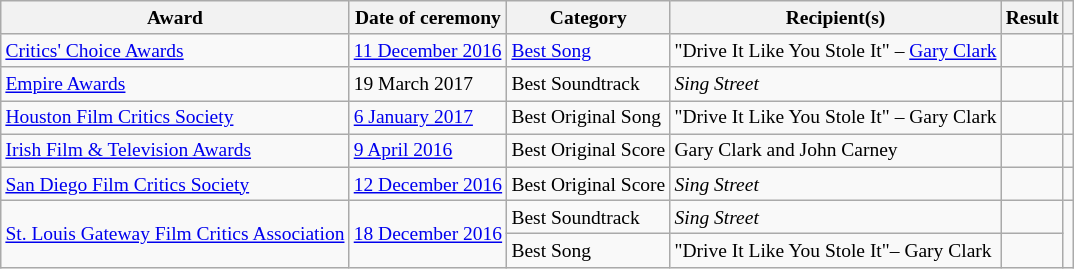<table class="wikitable sortable" style="font-size:small;">
<tr>
<th>Award</th>
<th>Date of ceremony</th>
<th>Category</th>
<th>Recipient(s)</th>
<th>Result</th>
<th class="unsortable"></th>
</tr>
<tr>
<td><a href='#'>Critics' Choice Awards</a></td>
<td><a href='#'>11 December 2016</a></td>
<td><a href='#'>Best Song</a></td>
<td>"Drive It Like You Stole It" – <a href='#'>Gary Clark</a></td>
<td></td>
<td style="text-align:center;"></td>
</tr>
<tr>
<td><a href='#'>Empire Awards</a></td>
<td>19 March 2017</td>
<td>Best Soundtrack</td>
<td><em>Sing Street</em></td>
<td></td>
<td style="text-align:center;"></td>
</tr>
<tr>
<td><a href='#'>Houston Film Critics Society</a></td>
<td><a href='#'>6 January 2017</a></td>
<td>Best Original Song</td>
<td>"Drive It Like You Stole It" – Gary Clark</td>
<td></td>
<td style="text-align:center;"><br></td>
</tr>
<tr>
<td><a href='#'>Irish Film & Television Awards</a></td>
<td><a href='#'>9 April 2016</a></td>
<td>Best Original Score</td>
<td>Gary Clark and John Carney</td>
<td></td>
<td style="text-align:center;"></td>
</tr>
<tr>
<td><a href='#'>San Diego Film Critics Society</a></td>
<td><a href='#'>12 December 2016</a></td>
<td>Best Original Score</td>
<td><em>Sing Street</em></td>
<td></td>
<td style="text-align:center;"><br></td>
</tr>
<tr>
<td rowspan="2"><a href='#'>St. Louis Gateway Film Critics Association</a></td>
<td rowspan="2"><a href='#'>18 December 2016</a></td>
<td>Best Soundtrack</td>
<td><em>Sing Street</em></td>
<td></td>
<td rowspan="2" style="text-align:center;"></td>
</tr>
<tr>
<td>Best Song</td>
<td>"Drive It Like You Stole It"– Gary Clark</td>
<td></td>
</tr>
</table>
